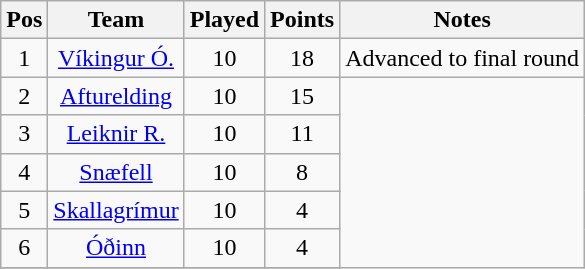<table class="wikitable" style="text-align: center;">
<tr>
<th>Pos</th>
<th>Team</th>
<th>Played</th>
<th>Points</th>
<th>Notes</th>
</tr>
<tr>
<td>1</td>
<td><a href='#'>Víkingur Ó.</a></td>
<td>10</td>
<td>18</td>
<td align="center" rowspan="1">Advanced to final round</td>
</tr>
<tr>
<td>2</td>
<td><a href='#'>Afturelding</a></td>
<td>10</td>
<td>15</td>
</tr>
<tr>
<td>3</td>
<td><a href='#'>Leiknir R.</a></td>
<td>10</td>
<td>11</td>
</tr>
<tr>
<td>4</td>
<td><a href='#'>Snæfell</a></td>
<td>10</td>
<td>8</td>
</tr>
<tr>
<td>5</td>
<td><a href='#'>Skallagrímur</a></td>
<td>10</td>
<td>4</td>
</tr>
<tr>
<td>6</td>
<td><a href='#'>Óðinn</a></td>
<td>10</td>
<td>4</td>
</tr>
<tr>
</tr>
</table>
